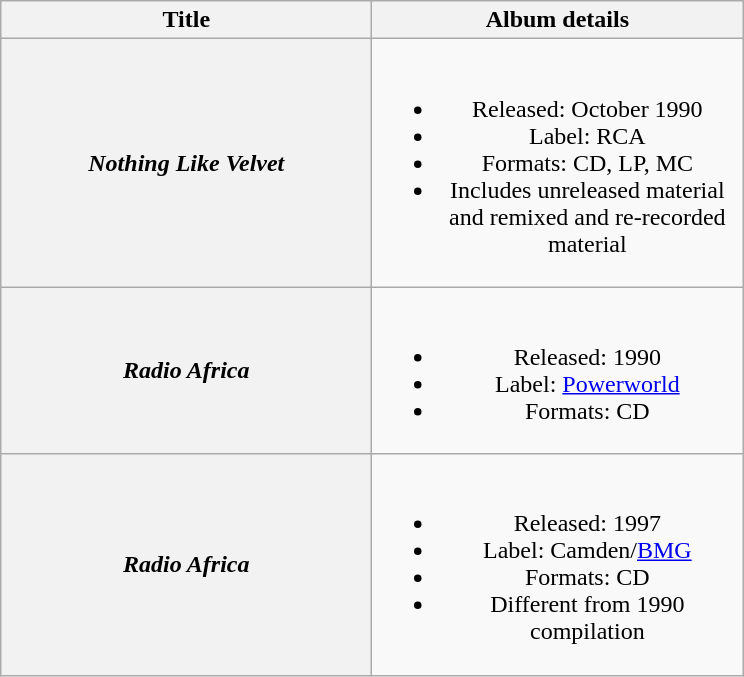<table class="wikitable plainrowheaders" style="text-align:center;">
<tr>
<th scope="col" style="width:15em;">Title</th>
<th scope="col" style="width:15em;">Album details</th>
</tr>
<tr>
<th scope="row"><em>Nothing Like Velvet</em></th>
<td><br><ul><li>Released: October 1990</li><li>Label: RCA</li><li>Formats: CD, LP, MC</li><li>Includes unreleased material and remixed and re-recorded material</li></ul></td>
</tr>
<tr>
<th scope="row"><em>Radio Africa</em></th>
<td><br><ul><li>Released: 1990</li><li>Label: <a href='#'>Powerworld</a></li><li>Formats: CD</li></ul></td>
</tr>
<tr>
<th scope="row"><em>Radio Africa</em></th>
<td><br><ul><li>Released: 1997</li><li>Label: Camden/<a href='#'>BMG</a></li><li>Formats: CD</li><li>Different from 1990 compilation</li></ul></td>
</tr>
</table>
